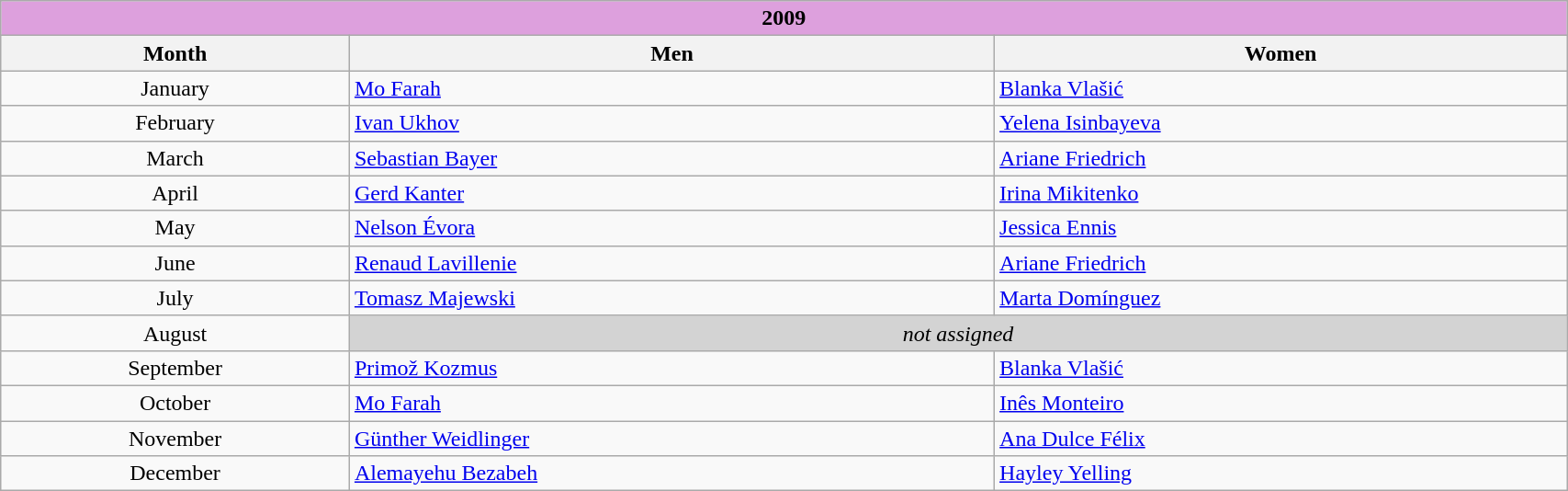<table class="wikitable" width=90% style="font-size:100%; text-align:left;">
<tr>
<td colspan=3 bgcolor=plum align=center><strong>2009</strong></td>
</tr>
<tr>
<th>Month</th>
<th>Men</th>
<th>Women</th>
</tr>
<tr>
<td align=center>January</td>
<td> <a href='#'>Mo Farah</a></td>
<td> <a href='#'>Blanka Vlašić</a></td>
</tr>
<tr>
<td align=center>February</td>
<td> <a href='#'>Ivan Ukhov</a></td>
<td> <a href='#'>Yelena Isinbayeva</a></td>
</tr>
<tr>
<td align=center>March</td>
<td> <a href='#'>Sebastian Bayer</a></td>
<td> <a href='#'>Ariane Friedrich</a></td>
</tr>
<tr>
<td align=center>April</td>
<td> <a href='#'>Gerd Kanter</a></td>
<td> <a href='#'>Irina Mikitenko</a></td>
</tr>
<tr>
<td align=center>May</td>
<td> <a href='#'>Nelson Évora</a></td>
<td> <a href='#'>Jessica Ennis</a></td>
</tr>
<tr>
<td align=center>June</td>
<td> <a href='#'>Renaud Lavillenie</a></td>
<td> <a href='#'>Ariane Friedrich</a></td>
</tr>
<tr>
<td align=center>July</td>
<td> <a href='#'>Tomasz Majewski</a></td>
<td> <a href='#'>Marta Domínguez</a></td>
</tr>
<tr>
<td align=center>August</td>
<td colspan=2 bgcolor=lightgrey align=center><em>not assigned</em></td>
</tr>
<tr>
<td align=center>September</td>
<td> <a href='#'>Primož Kozmus</a></td>
<td> <a href='#'>Blanka Vlašić</a></td>
</tr>
<tr>
<td align=center>October</td>
<td> <a href='#'>Mo Farah</a></td>
<td> <a href='#'>Inês Monteiro</a></td>
</tr>
<tr>
<td align=center>November</td>
<td> <a href='#'>Günther Weidlinger</a></td>
<td> <a href='#'>Ana Dulce Félix</a></td>
</tr>
<tr>
<td align=center>December</td>
<td> <a href='#'>Alemayehu Bezabeh</a></td>
<td> <a href='#'>Hayley Yelling</a></td>
</tr>
</table>
